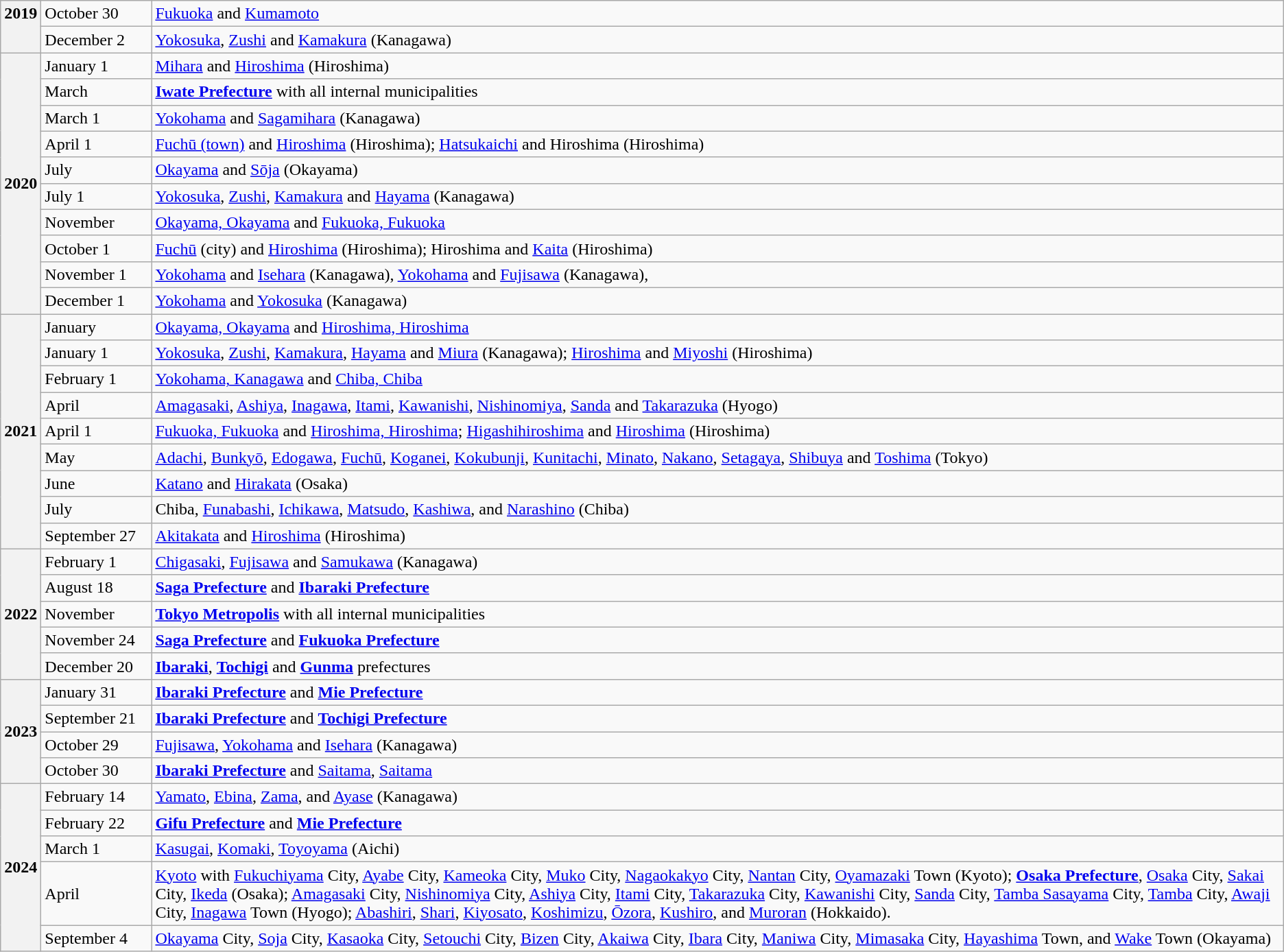<table class="wikitable">
<tr>
<th rowspan="2" style="vertical-align: top;">2019</th>
<td width=100>October 30</td>
<td><a href='#'>Fukuoka</a> and <a href='#'>Kumamoto</a></td>
</tr>
<tr>
<td>December 2</td>
<td><a href='#'>Yokosuka</a>, <a href='#'>Zushi</a> and <a href='#'>Kamakura</a> (Kanagawa)</td>
</tr>
<tr>
<th rowspan="10">2020</th>
<td>January 1</td>
<td><a href='#'>Mihara</a> and <a href='#'>Hiroshima</a> (Hiroshima)</td>
</tr>
<tr>
<td>March</td>
<td><strong><a href='#'>Iwate Prefecture</a></strong> with all internal municipalities</td>
</tr>
<tr>
<td>March 1</td>
<td><a href='#'>Yokohama</a> and <a href='#'>Sagamihara</a> (Kanagawa)</td>
</tr>
<tr>
<td>April 1</td>
<td><a href='#'>Fuchū (town)</a> and <a href='#'>Hiroshima</a> (Hiroshima); <a href='#'>Hatsukaichi</a> and Hiroshima (Hiroshima)</td>
</tr>
<tr>
<td>July</td>
<td><a href='#'>Okayama</a> and <a href='#'>Sōja</a> (Okayama)</td>
</tr>
<tr>
<td>July 1</td>
<td><a href='#'>Yokosuka</a>, <a href='#'>Zushi</a>, <a href='#'>Kamakura</a> and <a href='#'>Hayama</a> (Kanagawa)</td>
</tr>
<tr>
<td>November</td>
<td><a href='#'>Okayama, Okayama</a> and <a href='#'>Fukuoka, Fukuoka</a></td>
</tr>
<tr>
<td>October 1</td>
<td><a href='#'>Fuchū</a> (city) and <a href='#'>Hiroshima</a> (Hiroshima); Hiroshima and <a href='#'>Kaita</a> (Hiroshima)</td>
</tr>
<tr>
<td>November 1</td>
<td><a href='#'>Yokohama</a> and <a href='#'>Isehara</a> (Kanagawa), <a href='#'>Yokohama</a> and <a href='#'>Fujisawa</a> (Kanagawa),</td>
</tr>
<tr>
<td>December 1</td>
<td><a href='#'>Yokohama</a> and <a href='#'>Yokosuka</a> (Kanagawa)</td>
</tr>
<tr>
<th rowspan="9">2021</th>
<td>January</td>
<td><a href='#'>Okayama, Okayama</a> and <a href='#'>Hiroshima, Hiroshima</a></td>
</tr>
<tr>
<td>January 1</td>
<td><a href='#'>Yokosuka</a>, <a href='#'>Zushi</a>, <a href='#'>Kamakura</a>, <a href='#'>Hayama</a> and <a href='#'>Miura</a> (Kanagawa); <a href='#'>Hiroshima</a> and <a href='#'>Miyoshi</a> (Hiroshima)</td>
</tr>
<tr>
<td>February 1</td>
<td><a href='#'>Yokohama, Kanagawa</a> and <a href='#'>Chiba, Chiba</a></td>
</tr>
<tr>
<td>April</td>
<td><a href='#'>Amagasaki</a>, <a href='#'>Ashiya</a>, <a href='#'>Inagawa</a>, <a href='#'>Itami</a>, <a href='#'>Kawanishi</a>, <a href='#'>Nishinomiya</a>, <a href='#'>Sanda</a> and <a href='#'>Takarazuka</a> (Hyogo)</td>
</tr>
<tr>
<td>April 1</td>
<td><a href='#'>Fukuoka, Fukuoka</a> and <a href='#'>Hiroshima, Hiroshima</a>; <a href='#'>Higashihiroshima</a> and <a href='#'>Hiroshima</a> (Hiroshima)</td>
</tr>
<tr>
<td>May</td>
<td><a href='#'>Adachi</a>, <a href='#'>Bunkyō</a>, <a href='#'>Edogawa</a>, <a href='#'>Fuchū</a>, <a href='#'>Koganei</a>, <a href='#'>Kokubunji</a>, <a href='#'>Kunitachi</a>, <a href='#'>Minato</a>, <a href='#'>Nakano</a>, <a href='#'>Setagaya</a>, <a href='#'>Shibuya</a> and <a href='#'>Toshima</a> (Tokyo)</td>
</tr>
<tr>
<td>June</td>
<td><a href='#'>Katano</a> and <a href='#'>Hirakata</a> (Osaka)</td>
</tr>
<tr>
<td>July</td>
<td>Chiba, <a href='#'>Funabashi</a>, <a href='#'>Ichikawa</a>, <a href='#'>Matsudo</a>, <a href='#'>Kashiwa</a>, and <a href='#'>Narashino</a> (Chiba)</td>
</tr>
<tr>
<td>September 27</td>
<td><a href='#'>Akitakata</a> and <a href='#'>Hiroshima</a> (Hiroshima)</td>
</tr>
<tr>
<th rowspan="5">2022</th>
<td>February 1</td>
<td><a href='#'>Chigasaki</a>, <a href='#'>Fujisawa</a> and <a href='#'>Samukawa</a> (Kanagawa)</td>
</tr>
<tr>
<td>August 18</td>
<td><strong><a href='#'>Saga Prefecture</a></strong> and <strong><a href='#'>Ibaraki Prefecture</a></strong></td>
</tr>
<tr>
<td>November</td>
<td><a href='#'><strong>Tokyo Metropolis</strong></a> with all internal municipalities</td>
</tr>
<tr>
<td>November 24</td>
<td><strong><a href='#'>Saga Prefecture</a></strong> and <strong><a href='#'>Fukuoka Prefecture</a></strong></td>
</tr>
<tr>
<td>December 20</td>
<td><a href='#'><strong>Ibaraki</strong></a>, <a href='#'><strong>Tochigi</strong></a> and <a href='#'><strong>Gunma</strong></a> prefectures</td>
</tr>
<tr>
<th rowspan="4">2023</th>
<td>January 31</td>
<td><strong><a href='#'>Ibaraki Prefecture</a></strong> and <strong><a href='#'>Mie Prefecture</a></strong></td>
</tr>
<tr>
<td>September 21</td>
<td><strong><a href='#'>Ibaraki Prefecture</a></strong> and <strong><a href='#'>Tochigi Prefecture</a></strong></td>
</tr>
<tr>
<td>October 29</td>
<td><a href='#'>Fujisawa</a>, <a href='#'>Yokohama</a> and <a href='#'>Isehara</a> (Kanagawa)</td>
</tr>
<tr>
<td>October 30</td>
<td><strong><a href='#'>Ibaraki Prefecture</a></strong> and <a href='#'>Saitama</a>, <a href='#'>Saitama</a></td>
</tr>
<tr>
<th rowspan="5">2024</th>
<td>February 14</td>
<td><a href='#'>Yamato</a>, <a href='#'>Ebina</a>, <a href='#'>Zama</a>, and <a href='#'>Ayase</a> (Kanagawa)</td>
</tr>
<tr>
<td>February 22</td>
<td><strong><a href='#'>Gifu Prefecture</a></strong> and <strong><a href='#'>Mie Prefecture</a></strong></td>
</tr>
<tr>
<td>March 1</td>
<td><a href='#'>Kasugai</a>, <a href='#'>Komaki</a>, <a href='#'>Toyoyama</a> (Aichi)</td>
</tr>
<tr>
<td>April</td>
<td><a href='#'>Kyoto</a> with <a href='#'>Fukuchiyama</a> City, <a href='#'>Ayabe</a> City, <a href='#'>Kameoka</a> City, <a href='#'>Muko</a> City, <a href='#'>Nagaokakyo</a> City, <a href='#'>Nantan</a> City, <a href='#'>Oyamazaki</a> Town (Kyoto); <strong><a href='#'>Osaka Prefecture</a></strong>, <a href='#'>Osaka</a> City, <a href='#'>Sakai</a> City, <a href='#'>Ikeda</a> (Osaka); <a href='#'>Amagasaki</a> City, <a href='#'>Nishinomiya</a> City, <a href='#'>Ashiya</a> City, <a href='#'>Itami</a> City, <a href='#'>Takarazuka</a> City, <a href='#'>Kawanishi</a> City, <a href='#'>Sanda</a> City, <a href='#'>Tamba Sasayama</a> City, <a href='#'>Tamba</a> City, <a href='#'>Awaji</a> City, <a href='#'>Inagawa</a> Town (Hyogo); <a href='#'>Abashiri</a>, <a href='#'>Shari</a>, <a href='#'>Kiyosato</a>, <a href='#'>Koshimizu</a>, <a href='#'>Ōzora</a>, <a href='#'>Kushiro</a>, and <a href='#'>Muroran</a> (Hokkaido).</td>
</tr>
<tr>
<td>September 4</td>
<td><a href='#'>Okayama</a> City, <a href='#'>Soja</a> City, <a href='#'>Kasaoka</a> City, <a href='#'>Setouchi</a> City, <a href='#'>Bizen</a> City, <a href='#'>Akaiwa</a> City, <a href='#'>Ibara</a> City, <a href='#'>Maniwa</a> City, <a href='#'>Mimasaka</a> City, <a href='#'>Hayashima</a> Town, and <a href='#'>Wake</a> Town (Okayama)</td>
</tr>
</table>
